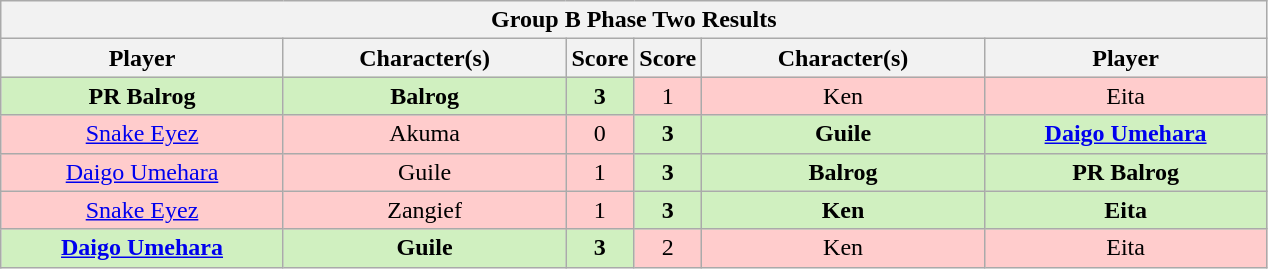<table class="wikitable" style="text-align: center;">
<tr>
<th colspan=6>Group B Phase Two Results</th>
</tr>
<tr>
<th width="181px">Player</th>
<th width="181px">Character(s)</th>
<th width="20px">Score</th>
<th width="20px">Score</th>
<th width="181px">Character(s)</th>
<th width="181px">Player</th>
</tr>
<tr>
<td style="background: #D0F0C0;"><strong> PR Balrog</strong></td>
<td style="background: #D0F0C0;"><strong>Balrog</strong></td>
<td style="background: #D0F0C0;"><strong>3</strong></td>
<td style="background: #FFCCCC;">1</td>
<td style="background: #FFCCCC;">Ken</td>
<td style="background: #FFCCCC;"> Eita</td>
</tr>
<tr>
<td style="background: #FFCCCC;">  <a href='#'>Snake Eyez</a></td>
<td style="background: #FFCCCC;">Akuma</td>
<td style="background: #FFCCCC;">0</td>
<td style="background: #D0F0C0;"><strong>3</strong></td>
<td style="background: #D0F0C0;"><strong>Guile</strong></td>
<td style="background: #D0F0C0;"><strong>  <a href='#'>Daigo Umehara</a></strong></td>
</tr>
<tr>
<td style="background: #FFCCCC;">  <a href='#'>Daigo Umehara</a></td>
<td style="background: #FFCCCC;">Guile</td>
<td style="background: #FFCCCC;">1</td>
<td style="background: #D0F0C0;"><strong>3</strong></td>
<td style="background: #D0F0C0;"><strong>Balrog</strong></td>
<td style="background: #D0F0C0;"><strong> PR Balrog</strong></td>
</tr>
<tr>
<td style="background: #FFCCCC;">  <a href='#'>Snake Eyez</a></td>
<td style="background: #FFCCCC;">Zangief</td>
<td style="background: #FFCCCC;">1</td>
<td style="background: #D0F0C0;"><strong>3</strong></td>
<td style="background: #D0F0C0;"><strong>Ken</strong></td>
<td style="background: #D0F0C0;"><strong> Eita</strong></td>
</tr>
<tr>
<td style="background: #D0F0C0;"><strong>  <a href='#'>Daigo Umehara</a></strong></td>
<td style="background: #D0F0C0;"><strong>Guile</strong></td>
<td style="background: #D0F0C0;"><strong>3</strong></td>
<td style="background: #FFCCCC;">2</td>
<td style="background: #FFCCCC;">Ken</td>
<td style="background: #FFCCCC;"> Eita</td>
</tr>
</table>
